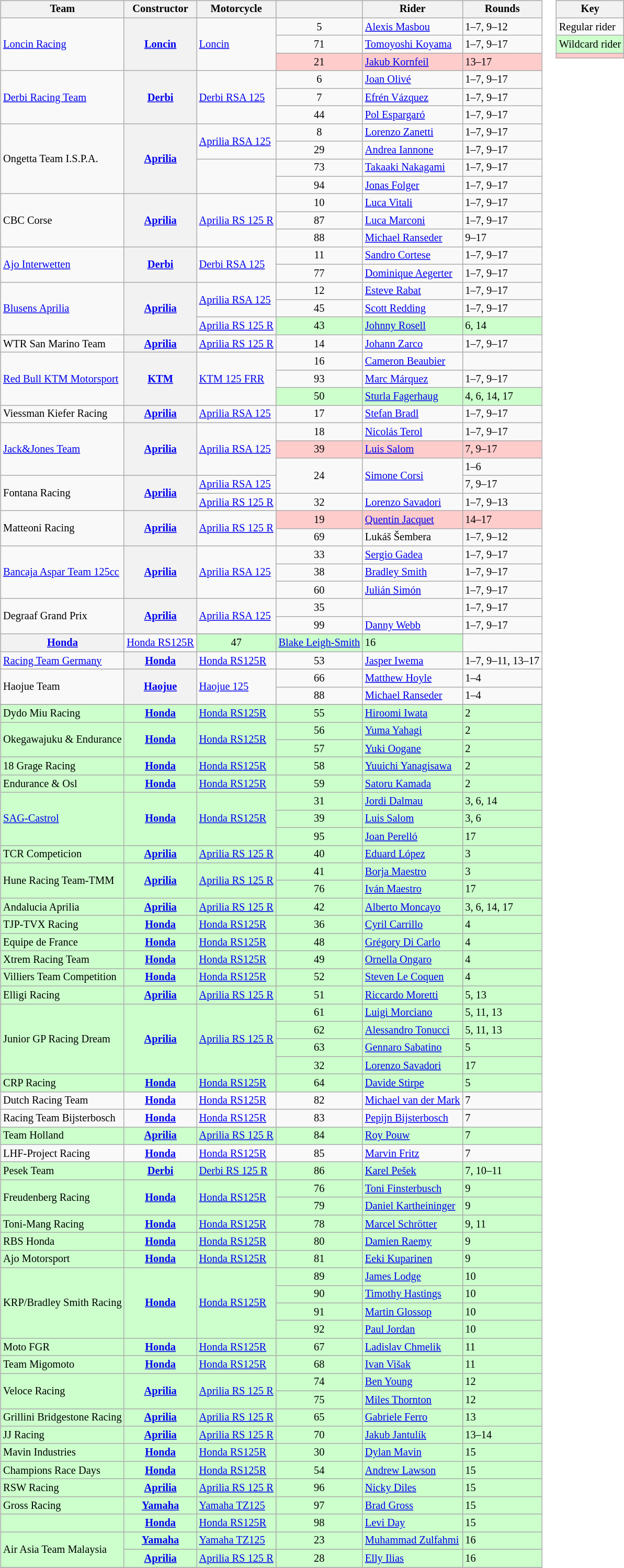<table>
<tr>
<td><br><table class="wikitable" style="font-size: 85%">
<tr>
<th>Team</th>
<th>Constructor</th>
<th>Motorcycle</th>
<th></th>
<th>Rider</th>
<th>Rounds</th>
</tr>
<tr>
<td rowspan=3><a href='#'>Loncin Racing</a></td>
<th rowspan=3><a href='#'>Loncin</a></th>
<td rowspan=3><a href='#'>Loncin</a></td>
<td align=center>5</td>
<td> <a href='#'>Alexis Masbou</a></td>
<td>1–7, 9–12</td>
</tr>
<tr>
<td align=center>71</td>
<td> <a href='#'>Tomoyoshi Koyama</a></td>
<td>1–7, 9–17</td>
</tr>
<tr style="background-color:#ffcccc">
<td align=center>21</td>
<td> <a href='#'>Jakub Kornfeil</a></td>
<td>13–17</td>
</tr>
<tr>
<td rowspan=3><a href='#'>Derbi Racing Team</a></td>
<th rowspan=3><a href='#'>Derbi</a></th>
<td rowspan=3><a href='#'>Derbi RSA 125</a></td>
<td align=center>6</td>
<td> <a href='#'>Joan Olivé</a></td>
<td>1–7, 9–17</td>
</tr>
<tr>
<td align=center>7</td>
<td> <a href='#'>Efrén Vázquez</a></td>
<td>1–7, 9–17</td>
</tr>
<tr>
<td align=center>44</td>
<td> <a href='#'>Pol Espargaró</a></td>
<td>1–7, 9–17</td>
</tr>
<tr>
<td rowspan=4>Ongetta Team I.S.P.A.</td>
<th rowspan=4><a href='#'>Aprilia</a></th>
<td rowspan=2><a href='#'>Aprilia RSA 125</a></td>
<td align=center>8</td>
<td> <a href='#'>Lorenzo Zanetti</a></td>
<td>1–7, 9–17</td>
</tr>
<tr>
<td align=center>29</td>
<td> <a href='#'>Andrea Iannone</a></td>
<td>1–7, 9–17</td>
</tr>
<tr>
<td rowspan=2></td>
<td align=center>73</td>
<td> <a href='#'>Takaaki Nakagami</a></td>
<td>1–7, 9–17</td>
</tr>
<tr>
<td align=center>94</td>
<td> <a href='#'>Jonas Folger</a></td>
<td>1–7, 9–17</td>
</tr>
<tr>
<td rowspan=3>CBC Corse</td>
<th rowspan=3><a href='#'>Aprilia</a></th>
<td rowspan=3><a href='#'>Aprilia RS 125 R</a></td>
<td align=center>10</td>
<td> <a href='#'>Luca Vitali</a></td>
<td>1–7, 9–17</td>
</tr>
<tr>
<td align=center>87</td>
<td> <a href='#'>Luca Marconi</a></td>
<td>1–7, 9–17</td>
</tr>
<tr>
<td align=center>88</td>
<td> <a href='#'>Michael Ranseder</a></td>
<td>9–17</td>
</tr>
<tr>
<td rowspan=2><a href='#'>Ajo Interwetten</a></td>
<th rowspan=2><a href='#'>Derbi</a></th>
<td rowspan=2><a href='#'>Derbi RSA 125</a></td>
<td align=center>11</td>
<td> <a href='#'>Sandro Cortese</a></td>
<td>1–7, 9–17</td>
</tr>
<tr>
<td align=center>77</td>
<td> <a href='#'>Dominique Aegerter</a></td>
<td>1–7, 9–17</td>
</tr>
<tr>
<td rowspan=3><a href='#'>Blusens Aprilia</a></td>
<th rowspan=3><a href='#'>Aprilia</a></th>
<td rowspan=2><a href='#'>Aprilia RSA 125</a></td>
<td align=center>12</td>
<td> <a href='#'>Esteve Rabat</a></td>
<td>1–7, 9–17</td>
</tr>
<tr>
<td align=center>45</td>
<td> <a href='#'>Scott Redding</a></td>
<td>1–7, 9–17</td>
</tr>
<tr>
<td><a href='#'>Aprilia RS 125 R</a></td>
<td align=center style="background-color:#ccffcc">43</td>
<td style="background-color:#ccffcc"> <a href='#'>Johnny Rosell</a></td>
<td style="background-color:#ccffcc">6, 14</td>
</tr>
<tr>
<td>WTR San Marino Team</td>
<th><a href='#'>Aprilia</a></th>
<td><a href='#'>Aprilia RS 125 R</a></td>
<td align=center>14</td>
<td> <a href='#'>Johann Zarco</a></td>
<td>1–7, 9–17</td>
</tr>
<tr>
<td rowspan=3><a href='#'>Red Bull KTM Motorsport</a></td>
<th rowspan=3><a href='#'>KTM</a></th>
<td rowspan=3><a href='#'>KTM 125 FRR</a></td>
<td align=center>16</td>
<td> <a href='#'>Cameron Beaubier</a></td>
<td></td>
</tr>
<tr>
<td align=center>93</td>
<td> <a href='#'>Marc Márquez</a></td>
<td>1–7, 9–17</td>
</tr>
<tr style="background-color:#ccffcc">
<td align=center>50</td>
<td> <a href='#'>Sturla Fagerhaug</a></td>
<td>4, 6, 14, 17</td>
</tr>
<tr>
<td>Viessman Kiefer Racing</td>
<th><a href='#'>Aprilia</a></th>
<td><a href='#'>Aprilia RSA 125</a></td>
<td align=center>17</td>
<td> <a href='#'>Stefan Bradl</a></td>
<td>1–7, 9–17</td>
</tr>
<tr>
<td rowspan=3><a href='#'>Jack&Jones Team</a></td>
<th rowspan=3><a href='#'>Aprilia</a></th>
<td rowspan=3><a href='#'>Aprilia RSA 125</a></td>
<td align=center>18</td>
<td> <a href='#'>Nicolás Terol</a></td>
<td>1–7, 9–17</td>
</tr>
<tr style="background-color:#ffcccc">
<td align=center>39</td>
<td> <a href='#'>Luis Salom</a></td>
<td>7, 9–17</td>
</tr>
<tr>
<td align=center rowspan=2>24</td>
<td rowspan=2> <a href='#'>Simone Corsi</a></td>
<td>1–6</td>
</tr>
<tr>
<td rowspan=2>Fontana Racing</td>
<th rowspan=2><a href='#'>Aprilia</a></th>
<td><a href='#'>Aprilia RSA 125</a></td>
<td>7, 9–17</td>
</tr>
<tr>
<td><a href='#'>Aprilia RS 125 R</a></td>
<td align=center>32</td>
<td> <a href='#'>Lorenzo Savadori</a></td>
<td>1–7, 9–13</td>
</tr>
<tr>
<td rowspan=2>Matteoni Racing</td>
<th rowspan=2><a href='#'>Aprilia</a></th>
<td rowspan=2><a href='#'>Aprilia RS 125 R</a></td>
<td align=center style="background-color:#ffcccc">19</td>
<td style="background-color:#ffcccc"> <a href='#'>Quentin Jacquet</a></td>
<td style="background-color:#ffcccc">14–17</td>
</tr>
<tr>
<td align=center>69</td>
<td> Lukáš Šembera</td>
<td>1–7, 9–12</td>
</tr>
<tr>
<td rowspan=3><a href='#'>Bancaja Aspar Team 125cc</a></td>
<th rowspan=3><a href='#'>Aprilia</a></th>
<td rowspan=3><a href='#'>Aprilia RSA 125</a></td>
<td align=center>33</td>
<td> <a href='#'>Sergio Gadea</a></td>
<td>1–7, 9–17</td>
</tr>
<tr>
<td align=center>38</td>
<td> <a href='#'>Bradley Smith</a></td>
<td>1–7, 9–17</td>
</tr>
<tr>
<td align=center>60</td>
<td> <a href='#'>Julián Simón</a></td>
<td>1–7, 9–17</td>
</tr>
<tr>
<td rowspan=3>Degraaf Grand Prix</td>
<th rowspan=2><a href='#'>Aprilia</a></th>
<td rowspan=2><a href='#'>Aprilia RSA 125</a></td>
<td align=center>35</td>
<td></td>
<td>1–7, 9–17</td>
</tr>
<tr>
<td align=center>99</td>
<td> <a href='#'>Danny Webb</a></td>
<td>1–7, 9–17</td>
</tr>
<tr>
</tr>
<tr>
<th><a href='#'>Honda</a></th>
<td><a href='#'>Honda RS125R</a></td>
<td align=center style="background-color:#ccffcc">47</td>
<td style="background-color:#ccffcc"> <a href='#'>Blake Leigh-Smith</a></td>
<td style="background-color:#ccffcc">16</td>
</tr>
<tr>
<td><a href='#'>Racing Team Germany</a></td>
<th><a href='#'>Honda</a></th>
<td><a href='#'>Honda RS125R</a></td>
<td align=center>53</td>
<td> <a href='#'>Jasper Iwema</a></td>
<td>1–7, 9–11, 13–17</td>
</tr>
<tr>
<td rowspan=2>Haojue Team</td>
<th rowspan=2><a href='#'>Haojue</a></th>
<td rowspan=2><a href='#'>Haojue 125</a></td>
<td align=center>66</td>
<td> <a href='#'>Matthew Hoyle</a></td>
<td>1–4</td>
</tr>
<tr>
<td align=center>88</td>
<td> <a href='#'>Michael Ranseder</a></td>
<td>1–4</td>
</tr>
<tr>
</tr>
<tr style="background-color:#ccffcc">
<td>Dydo Miu Racing</td>
<td align="center"><strong><a href='#'>Honda</a></strong></td>
<td><a href='#'>Honda RS125R</a></td>
<td align=center>55</td>
<td> <a href='#'>Hiroomi Iwata</a></td>
<td>2</td>
</tr>
<tr style="background-color:#ccffcc">
<td rowspan=2>Okegawajuku & Endurance</td>
<td rowspan=2 align="center"><strong><a href='#'>Honda</a></strong></td>
<td rowspan=2><a href='#'>Honda RS125R</a></td>
<td align=center>56</td>
<td> <a href='#'>Yuma Yahagi</a></td>
<td>2</td>
</tr>
<tr style="background-color:#ccffcc">
<td align=center>57</td>
<td> <a href='#'>Yuki Oogane</a></td>
<td>2</td>
</tr>
<tr style="background-color:#ccffcc">
<td>18 Grage Racing</td>
<td align="center"><strong><a href='#'>Honda</a></strong></td>
<td><a href='#'>Honda RS125R</a></td>
<td align=center>58</td>
<td> <a href='#'>Yuuichi Yanagisawa</a></td>
<td>2</td>
</tr>
<tr style="background-color:#ccffcc">
<td>Endurance & Osl</td>
<td align="center"><strong><a href='#'>Honda</a></strong></td>
<td><a href='#'>Honda RS125R</a></td>
<td align=center>59</td>
<td> <a href='#'>Satoru Kamada</a></td>
<td>2</td>
</tr>
<tr style="background-color:#ccffcc">
<td rowspan=3><a href='#'>SAG-Castrol</a></td>
<td rowspan=3 align="center"><strong><a href='#'>Honda</a></strong></td>
<td rowspan=3><a href='#'>Honda RS125R</a></td>
<td align=center>31</td>
<td> <a href='#'>Jordi Dalmau</a></td>
<td>3, 6, 14</td>
</tr>
<tr style="background-color:#ccffcc">
<td align=center>39</td>
<td> <a href='#'>Luis Salom</a></td>
<td>3, 6</td>
</tr>
<tr style="background-color:#ccffcc">
<td align=center>95</td>
<td> <a href='#'>Joan Perelló</a></td>
<td>17</td>
</tr>
<tr style="background-color:#ccffcc">
<td>TCR Competicion</td>
<td align="center"><strong><a href='#'>Aprilia</a></strong></td>
<td><a href='#'>Aprilia RS 125 R</a></td>
<td align=center>40</td>
<td> <a href='#'>Eduard López</a></td>
<td>3</td>
</tr>
<tr style="background-color:#ccffcc">
<td rowspan=2>Hune Racing Team-TMM</td>
<td rowspan=2 align="center"><strong><a href='#'>Aprilia</a></strong></td>
<td rowspan=2><a href='#'>Aprilia RS 125 R</a></td>
<td align=center>41</td>
<td> <a href='#'>Borja Maestro</a></td>
<td>3</td>
</tr>
<tr style="background-color:#ccffcc">
<td align=center>76</td>
<td> <a href='#'>Iván Maestro</a></td>
<td>17</td>
</tr>
<tr style="background-color:#ccffcc">
<td>Andalucia Aprilia</td>
<td align="center"><strong><a href='#'>Aprilia</a></strong></td>
<td><a href='#'>Aprilia RS 125 R</a></td>
<td align=center>42</td>
<td> <a href='#'>Alberto Moncayo</a></td>
<td>3, 6, 14, 17</td>
</tr>
<tr style="background-color:#ccffcc">
<td>TJP-TVX Racing</td>
<td align="center"><strong><a href='#'>Honda</a></strong></td>
<td><a href='#'>Honda RS125R</a></td>
<td align=center>36</td>
<td> <a href='#'>Cyril Carrillo</a></td>
<td>4</td>
</tr>
<tr style="background-color:#ccffcc">
<td>Equipe de France</td>
<td align="center"><strong><a href='#'>Honda</a></strong></td>
<td><a href='#'>Honda RS125R</a></td>
<td align=center>48</td>
<td> <a href='#'>Grégory Di Carlo</a></td>
<td>4</td>
</tr>
<tr style="background-color:#ccffcc">
<td>Xtrem Racing Team</td>
<td align="center"><strong><a href='#'>Honda</a></strong></td>
<td><a href='#'>Honda RS125R</a></td>
<td align=center>49</td>
<td> <a href='#'>Ornella Ongaro</a></td>
<td>4</td>
</tr>
<tr style="background-color:#ccffcc">
<td>Villiers Team Competition</td>
<td align="center"><strong><a href='#'>Honda</a></strong></td>
<td><a href='#'>Honda RS125R</a></td>
<td align=center>52</td>
<td> <a href='#'>Steven Le Coquen</a></td>
<td>4</td>
</tr>
<tr style="background-color:#ccffcc">
<td>Elligi Racing</td>
<td align="center"><strong><a href='#'>Aprilia</a></strong></td>
<td><a href='#'>Aprilia RS 125 R</a></td>
<td align=center>51</td>
<td> <a href='#'>Riccardo Moretti</a></td>
<td>5, 13</td>
</tr>
<tr style="background-color:#ccffcc">
<td rowspan="4">Junior GP Racing Dream</td>
<td rowspan="4" align="center"><strong><a href='#'>Aprilia</a></strong></td>
<td rowspan="4"><a href='#'>Aprilia RS 125 R</a></td>
<td align=center>61</td>
<td> <a href='#'>Luigi Morciano</a></td>
<td>5, 11, 13</td>
</tr>
<tr style="background-color:#ccffcc">
<td align=center>62</td>
<td> <a href='#'>Alessandro Tonucci</a></td>
<td>5, 11, 13</td>
</tr>
<tr style="background-color:#ccffcc">
<td align=center>63</td>
<td> <a href='#'>Gennaro Sabatino</a></td>
<td>5</td>
</tr>
<tr style="background-color:#ccffcc">
<td align=center>32</td>
<td> <a href='#'>Lorenzo Savadori</a></td>
<td>17</td>
</tr>
<tr style="background-color:#ccffcc">
<td>CRP Racing</td>
<td align="center"><strong><a href='#'>Honda</a></strong></td>
<td><a href='#'>Honda RS125R</a></td>
<td align=center>64</td>
<td> <a href='#'>Davide Stirpe</a></td>
<td>5</td>
</tr>
<tr -style="background-color:#ccffcc">
<td>Dutch Racing Team</td>
<td align="center"><strong><a href='#'>Honda</a></strong></td>
<td><a href='#'>Honda RS125R</a></td>
<td align=center>82</td>
<td> <a href='#'>Michael van der Mark</a></td>
<td>7</td>
</tr>
<tr -style="background-color:#ccffcc">
<td>Racing Team Bijsterbosch</td>
<td align="center"><strong><a href='#'>Honda</a></strong></td>
<td><a href='#'>Honda RS125R</a></td>
<td align=center>83</td>
<td> <a href='#'>Pepijn Bijsterbosch</a></td>
<td>7</td>
</tr>
<tr style="background-color:#ccffcc">
<td>Team Holland</td>
<td align="center"><strong><a href='#'>Aprilia</a></strong></td>
<td><a href='#'>Aprilia RS 125 R</a></td>
<td align=center>84</td>
<td> <a href='#'>Roy Pouw</a></td>
<td>7</td>
</tr>
<tr -style="background-color:#ccffcc">
<td>LHF-Project Racing</td>
<td align="center"><strong><a href='#'>Honda</a></strong></td>
<td><a href='#'>Honda RS125R</a></td>
<td align=center>85</td>
<td> <a href='#'>Marvin Fritz</a></td>
<td>7</td>
</tr>
<tr style="background-color:#ccffcc">
<td>Pesek Team</td>
<td align="center"><strong><a href='#'>Derbi</a></strong></td>
<td><a href='#'>Derbi RS 125 R</a></td>
<td align=center>86</td>
<td> <a href='#'>Karel Pešek</a></td>
<td>7, 10–11</td>
</tr>
<tr style="background-color:#ccffcc">
<td rowspan="2">Freudenberg Racing</td>
<td rowspan="2" align="center"><strong><a href='#'>Honda</a></strong></td>
<td rowspan="2"><a href='#'>Honda RS125R</a></td>
<td align=center>76</td>
<td> <a href='#'>Toni Finsterbusch</a></td>
<td>9</td>
</tr>
<tr style="background-color:#ccffcc">
<td align=center>79</td>
<td> <a href='#'>Daniel Kartheininger</a></td>
<td>9</td>
</tr>
<tr style="background-color:#ccffcc">
<td>Toni-Mang Racing</td>
<td align="center"><strong><a href='#'>Honda</a></strong></td>
<td><a href='#'>Honda RS125R</a></td>
<td align=center>78</td>
<td> <a href='#'>Marcel Schrötter</a></td>
<td>9, 11</td>
</tr>
<tr style="background-color:#ccffcc">
<td>RBS Honda</td>
<td align="center"><strong><a href='#'>Honda</a></strong></td>
<td><a href='#'>Honda RS125R</a></td>
<td align=center>80</td>
<td> <a href='#'>Damien Raemy</a></td>
<td>9</td>
</tr>
<tr style="background-color:#ccffcc">
<td>Ajo Motorsport</td>
<td align="center"><strong><a href='#'>Honda</a></strong></td>
<td><a href='#'>Honda RS125R</a></td>
<td align=center>81</td>
<td> <a href='#'>Eeki Kuparinen</a></td>
<td>9</td>
</tr>
<tr style="background-color:#ccffcc">
<td rowspan="4">KRP/Bradley Smith Racing</td>
<td rowspan="4" align="center"><strong><a href='#'>Honda</a></strong></td>
<td rowspan="4"><a href='#'>Honda RS125R</a></td>
<td align=center>89</td>
<td> <a href='#'>James Lodge</a></td>
<td>10</td>
</tr>
<tr style="background-color:#ccffcc">
<td align=center>90</td>
<td> <a href='#'>Timothy Hastings</a></td>
<td>10</td>
</tr>
<tr style="background-color:#ccffcc">
<td align=center>91</td>
<td> <a href='#'>Martin Glossop</a></td>
<td>10</td>
</tr>
<tr style="background-color:#ccffcc">
<td align=center>92</td>
<td> <a href='#'>Paul Jordan</a></td>
<td>10</td>
</tr>
<tr style="background-color:#ccffcc">
<td>Moto FGR</td>
<td align="center"><strong><a href='#'>Honda</a></strong></td>
<td><a href='#'>Honda RS125R</a></td>
<td align=center>67</td>
<td> <a href='#'>Ladislav Chmelik</a></td>
<td>11</td>
</tr>
<tr style="background-color:#ccffcc">
<td>Team Migomoto</td>
<td align="center"><strong><a href='#'>Honda</a></strong></td>
<td><a href='#'>Honda RS125R</a></td>
<td align=center>68</td>
<td> <a href='#'>Ivan Višak</a></td>
<td>11</td>
</tr>
<tr style="background-color:#ccffcc">
<td rowspan="2">Veloce Racing</td>
<td rowspan="2" align="center"><strong><a href='#'>Aprilia</a></strong></td>
<td rowspan="2"><a href='#'>Aprilia RS 125 R</a></td>
<td align=center>74</td>
<td> <a href='#'>Ben Young</a></td>
<td>12</td>
</tr>
<tr style="background-color:#ccffcc">
<td align=center>75</td>
<td> <a href='#'>Miles Thornton</a></td>
<td>12</td>
</tr>
<tr style="background-color:#ccffcc">
<td>Grillini Bridgestone Racing</td>
<td align="center"><strong><a href='#'>Aprilia</a></strong></td>
<td><a href='#'>Aprilia RS 125 R</a></td>
<td align=center>65</td>
<td> <a href='#'>Gabriele Ferro</a></td>
<td>13</td>
</tr>
<tr style="background-color:#ccffcc">
<td>JJ Racing</td>
<td align="center"><strong><a href='#'>Aprilia</a></strong></td>
<td><a href='#'>Aprilia RS 125 R</a></td>
<td align=center>70</td>
<td> <a href='#'>Jakub Jantulík</a></td>
<td>13–14</td>
</tr>
<tr style="background-color:#ccffcc">
<td>Mavin Industries</td>
<td align="center"><strong><a href='#'>Honda</a></strong></td>
<td><a href='#'>Honda RS125R</a></td>
<td align=center>30</td>
<td> <a href='#'>Dylan Mavin</a></td>
<td>15</td>
</tr>
<tr style="background-color:#ccffcc">
<td>Champions Race Days</td>
<td align="center"><strong><a href='#'>Honda</a></strong></td>
<td><a href='#'>Honda RS125R</a></td>
<td align=center>54</td>
<td> <a href='#'>Andrew Lawson</a></td>
<td>15</td>
</tr>
<tr style="background-color:#ccffcc">
<td>RSW Racing</td>
<td align="center"><strong><a href='#'>Aprilia</a></strong></td>
<td><a href='#'>Aprilia RS 125 R</a></td>
<td align=center>96</td>
<td> <a href='#'>Nicky Diles</a></td>
<td>15</td>
</tr>
<tr style="background-color:#ccffcc">
<td>Gross Racing</td>
<td align="center"><strong><a href='#'>Yamaha</a></strong></td>
<td><a href='#'>Yamaha TZ125</a></td>
<td align=center>97</td>
<td> <a href='#'>Brad Gross</a></td>
<td>15</td>
</tr>
<tr style="background-color:#ccffcc">
<td></td>
<td align="center"><strong><a href='#'>Honda</a></strong></td>
<td><a href='#'>Honda RS125R</a></td>
<td align=center>98</td>
<td> <a href='#'>Levi Day</a></td>
<td>15</td>
</tr>
<tr style="background-color:#ccffcc">
<td rowspan="2">Air Asia Team Malaysia</td>
<td align="center"><strong><a href='#'>Yamaha</a></strong></td>
<td><a href='#'>Yamaha TZ125</a></td>
<td align=center>23</td>
<td> <a href='#'>Muhammad Zulfahmi</a></td>
<td>16</td>
</tr>
<tr style="background-color:#ccffcc">
<td align="center"><strong><a href='#'>Aprilia</a></strong></td>
<td><a href='#'>Aprilia RS 125 R</a></td>
<td align=center>28</td>
<td> <a href='#'>Elly Ilias</a></td>
<td>16</td>
</tr>
<tr style="background-color:#ccffcc">
</tr>
</table>
</td>
<td valign="top"><br><table class="wikitable" style="font-size: 85%;">
<tr>
<th colspan=2>Key</th>
</tr>
<tr>
<td>Regular rider</td>
</tr>
<tr style="background:#ccffcc;">
<td>Wildcard rider</td>
</tr>
<tr style="background:#ffcccc;">
<td></td>
</tr>
</table>
</td>
</tr>
</table>
